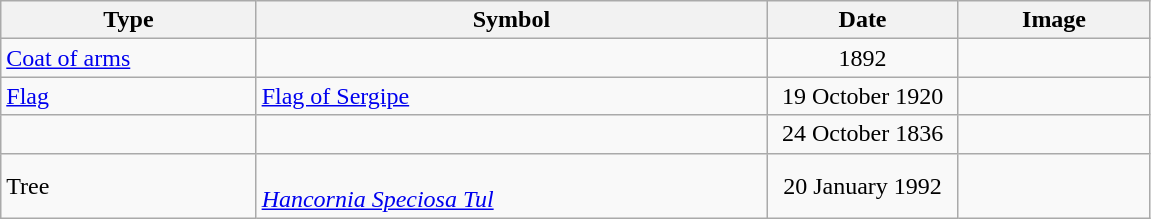<table class="wikitable">
<tr>
<th width="20%">Type</th>
<th width="40%">Symbol</th>
<th width="15%">Date</th>
<th width="15%">Image</th>
</tr>
<tr>
<td><a href='#'>Coat of arms</a></td>
<td></td>
<td align="center">1892</td>
<td align="center"></td>
</tr>
<tr>
<td><a href='#'>Flag</a></td>
<td><a href='#'>Flag of Sergipe</a></td>
<td align="center">19 October 1920</td>
<td align="center"></td>
</tr>
<tr>
<td></td>
<td></td>
<td align="center">24 October 1836</td>
<td align="center"></td>
</tr>
<tr>
<td>Tree</td>
<td><br><em><a href='#'>Hancornia Speciosa Tul</a></em></td>
<td align="center">20 January 1992</td>
<td></td>
</tr>
</table>
